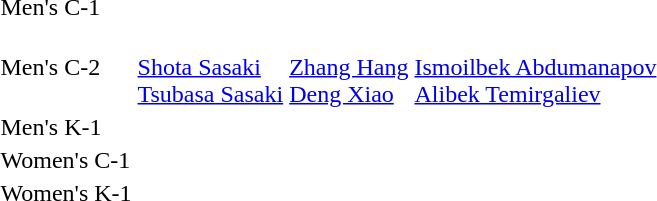<table>
<tr>
<td>Men's C-1</td>
<td></td>
<td></td>
<td></td>
</tr>
<tr>
<td>Men's C-2</td>
<td><br><a href='#'>Shota Sasaki</a><br><a href='#'>Tsubasa Sasaki</a></td>
<td><br><a href='#'>Zhang Hang</a><br><a href='#'>Deng Xiao</a></td>
<td><br><a href='#'>Ismoilbek Abdumanapov</a><br><a href='#'>Alibek Temirgaliev</a></td>
</tr>
<tr>
<td>Men's K-1</td>
<td></td>
<td></td>
<td></td>
</tr>
<tr>
<td>Women's C-1</td>
<td></td>
<td></td>
<td></td>
</tr>
<tr>
<td>Women's K-1</td>
<td></td>
<td></td>
<td></td>
</tr>
</table>
